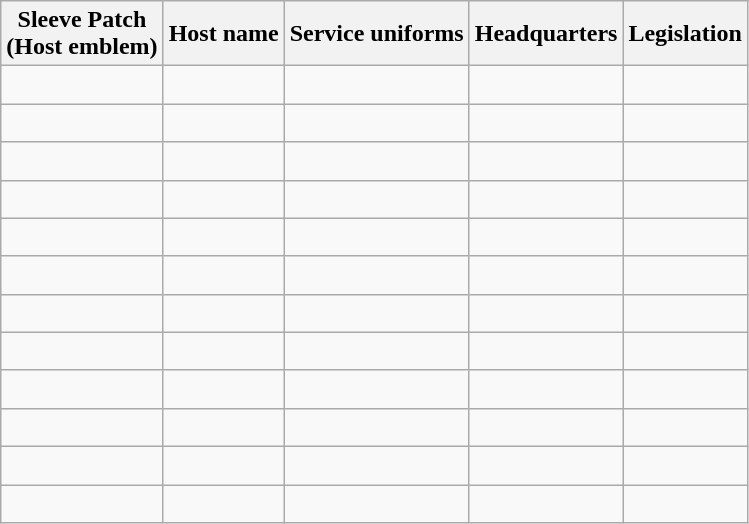<table class="wikitable">
<tr>
<th>Sleeve Patch<br>(Host emblem)</th>
<th>Host name</th>
<th>Service uniforms</th>
<th>Headquarters</th>
<th>Legislation</th>
</tr>
<tr>
<td></td>
<td></td>
<td></td>
<td><br>
</td>
<td></td>
</tr>
<tr>
<td></td>
<td></td>
<td></td>
<td><br>
</td>
<td></td>
</tr>
<tr>
<td></td>
<td></td>
<td></td>
<td><br>
</td>
<td></td>
</tr>
<tr>
<td></td>
<td></td>
<td></td>
<td><br>
</td>
<td></td>
</tr>
<tr>
<td></td>
<td></td>
<td></td>
<td><br>
</td>
<td></td>
</tr>
<tr>
<td></td>
<td></td>
<td></td>
<td><br>
</td>
<td></td>
</tr>
<tr>
<td></td>
<td></td>
<td></td>
<td><br>
</td>
<td></td>
</tr>
<tr>
<td></td>
<td></td>
<td></td>
<td><br>
</td>
<td></td>
</tr>
<tr>
<td></td>
<td></td>
<td></td>
<td><br>
</td>
<td></td>
</tr>
<tr>
<td></td>
<td></td>
<td></td>
<td><br>
</td>
<td></td>
</tr>
<tr>
<td></td>
<td></td>
<td></td>
<td><br>
</td>
<td></td>
</tr>
<tr>
<td></td>
<td></td>
<td></td>
<td><br></td>
<td></td>
</tr>
</table>
